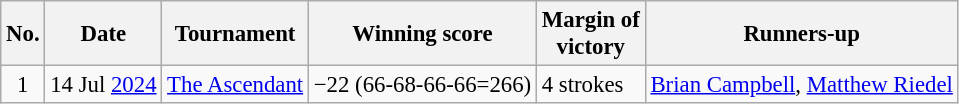<table class="wikitable" style="font-size:95%;">
<tr>
<th>No.</th>
<th>Date</th>
<th>Tournament</th>
<th>Winning score</th>
<th>Margin of<br>victory</th>
<th>Runners-up</th>
</tr>
<tr>
<td align=center>1</td>
<td align=right>14 Jul <a href='#'>2024</a></td>
<td><a href='#'>The Ascendant</a></td>
<td>−22 (66-68-66-66=266)</td>
<td>4 strokes</td>
<td> <a href='#'>Brian Campbell</a>,  <a href='#'>Matthew Riedel</a></td>
</tr>
</table>
